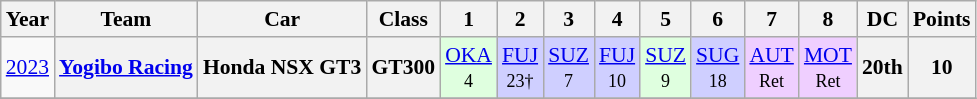<table class="wikitable" style="text-align:center; font-size:90%">
<tr>
<th>Year</th>
<th>Team</th>
<th>Car</th>
<th>Class</th>
<th>1</th>
<th>2</th>
<th>3</th>
<th>4</th>
<th>5</th>
<th>6</th>
<th>7</th>
<th>8</th>
<th>DC</th>
<th>Points</th>
</tr>
<tr>
<td><a href='#'>2023</a></td>
<th><a href='#'>Yogibo Racing</a></th>
<th>Honda NSX GT3</th>
<th>GT300</th>
<td style="background:#DFFFDF;"><a href='#'>OKA</a><br><small>4</small></td>
<td style="background:#CFCFFF;"><a href='#'>FUJ</a><br><small>23†</small></td>
<td style="background:#CFCFFF;"><a href='#'>SUZ</a><br><small>7</small></td>
<td style="background:#CFCFFF;"><a href='#'>FUJ</a><br><small>10</small></td>
<td style="background:#DFFFDF;"><a href='#'>SUZ</a><br><small>9</small></td>
<td style="background:#CFCFFF;"><a href='#'>SUG</a><br><small>18</small></td>
<td style="background:#efcfff;"><a href='#'>AUT</a><br><small>Ret</small></td>
<td style="background:#efcfff;"><a href='#'>MOT</a><br><small>Ret</small></td>
<th>20th</th>
<th>10</th>
</tr>
<tr>
</tr>
</table>
